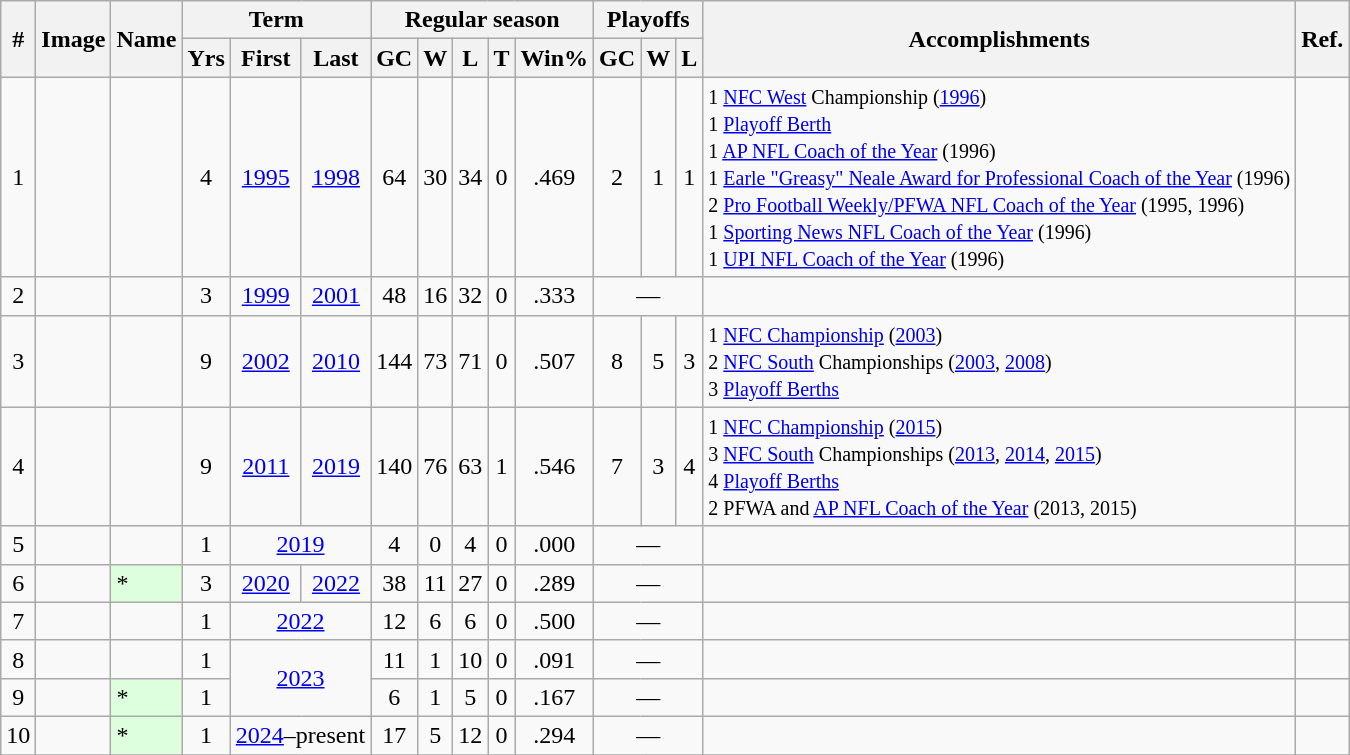<table class="wikitable sortable" style="text-align:center">
<tr>
<th rowspan="2" class="unsortable">#</th>
<th rowspan="2" class="unsortable">Image</th>
<th rowspan="2">Name</th>
<th colspan="3">Term</th>
<th colspan="5">Regular season</th>
<th colspan="3">Playoffs</th>
<th rowspan="2" class="unsortable">Accomplishments</th>
<th rowspan="2" class="unsortable">Ref.</th>
</tr>
<tr>
<th>Yrs</th>
<th>First</th>
<th>Last</th>
<th>GC</th>
<th>W</th>
<th>L</th>
<th class="unsortable">T</th>
<th>Win%</th>
<th>GC</th>
<th>W</th>
<th>L</th>
</tr>
<tr>
<td>1</td>
<td></td>
<td align="left"></td>
<td>4</td>
<td><a href='#'>1995</a></td>
<td><a href='#'>1998</a></td>
<td>64</td>
<td>30</td>
<td>34</td>
<td>0</td>
<td>.469</td>
<td>2</td>
<td>1</td>
<td>1</td>
<td align="left"><small>1 <a href='#'>NFC West</a> Championship (<a href='#'>1996</a>)<br>1 <a href='#'>Playoff Berth</a> <br>1 <a href='#'>AP NFL Coach of the Year</a> (1996) <br> 1 <a href='#'>Earle "Greasy" Neale Award for Professional Coach of the Year</a> (1996)<br>2 <a href='#'>Pro Football Weekly/PFWA NFL Coach of the Year</a> (1995, 1996)<br>1 <a href='#'>Sporting News NFL Coach of the Year</a> (1996)<br>1 <a href='#'>UPI NFL Coach of the Year</a> (1996)</small></td>
<td></td>
</tr>
<tr>
<td>2</td>
<td></td>
<td align="left"></td>
<td>3</td>
<td><a href='#'>1999</a></td>
<td><a href='#'>2001</a></td>
<td>48</td>
<td>16</td>
<td>32</td>
<td>0</td>
<td>.333</td>
<td colspan="3">—</td>
<td></td>
<td></td>
</tr>
<tr>
<td>3</td>
<td></td>
<td align="left"></td>
<td>9</td>
<td><a href='#'>2002</a></td>
<td><a href='#'>2010</a></td>
<td>144</td>
<td>73</td>
<td>71</td>
<td>0</td>
<td>.507</td>
<td>8</td>
<td>5</td>
<td>3</td>
<td align="left"><small>1 <a href='#'>NFC Championship</a> (<a href='#'>2003</a>) <br>2 <a href='#'>NFC South</a> Championships (<a href='#'>2003</a>, <a href='#'>2008</a>)<br>3 <a href='#'>Playoff Berths</a></small></td>
<td></td>
</tr>
<tr>
<td>4</td>
<td></td>
<td align="left"></td>
<td>9</td>
<td><a href='#'>2011</a></td>
<td><a href='#'>2019</a></td>
<td>140</td>
<td>76</td>
<td>63</td>
<td>1</td>
<td>.546</td>
<td>7</td>
<td>3</td>
<td>4</td>
<td align="left"><small>1 <a href='#'>NFC Championship</a> (<a href='#'>2015</a>) <br>3 <a href='#'>NFC South</a> Championships (<a href='#'>2013</a>, <a href='#'>2014</a>, <a href='#'>2015</a>)<br>4 <a href='#'>Playoff Berths</a> <br> 2 PFWA and <a href='#'>AP NFL Coach of the Year</a> (2013, 2015)</small></td>
<td></td>
</tr>
<tr>
<td>5</td>
<td></td>
<td align="left"></td>
<td>1</td>
<td colspan="2"><a href='#'>2019</a></td>
<td>4</td>
<td>0</td>
<td>4</td>
<td>0</td>
<td>.000</td>
<td colspan="3">—</td>
<td></td>
<td></td>
</tr>
<tr>
<td>6</td>
<td></td>
<td align="left" style="background-color:#ddffdd">*</td>
<td>3</td>
<td><a href='#'>2020</a></td>
<td><a href='#'>2022</a></td>
<td>38</td>
<td>11</td>
<td>27</td>
<td>0</td>
<td>.289</td>
<td colspan="3">—</td>
<td></td>
<td></td>
</tr>
<tr>
<td>7</td>
<td></td>
<td align="left"></td>
<td>1</td>
<td colspan="2"><a href='#'>2022</a></td>
<td>12</td>
<td>6</td>
<td>6</td>
<td>0</td>
<td>.500</td>
<td colspan="3">—</td>
<td></td>
<td></td>
</tr>
<tr>
<td>8</td>
<td></td>
<td align="left"></td>
<td>1</td>
<td colspan="2" rowspan="2"><a href='#'>2023</a></td>
<td>11</td>
<td>1</td>
<td>10</td>
<td>0</td>
<td>.091</td>
<td colspan="3">—</td>
<td></td>
<td></td>
</tr>
<tr>
<td>9</td>
<td></td>
<td align="left" style="background-color:#ddffdd">*</td>
<td>1</td>
<td>6</td>
<td>1</td>
<td>5</td>
<td>0</td>
<td>.167</td>
<td colspan="3">—</td>
<td></td>
<td></td>
</tr>
<tr>
<td>10</td>
<td></td>
<td align="left" style="background-color:#ddffdd">*</td>
<td>1</td>
<td colspan="2"><a href='#'>2024</a>–present</td>
<td>17</td>
<td>5</td>
<td>12</td>
<td>0</td>
<td>.294</td>
<td colspan="3">—</td>
<td></td>
<td></td>
</tr>
<tr>
</tr>
</table>
